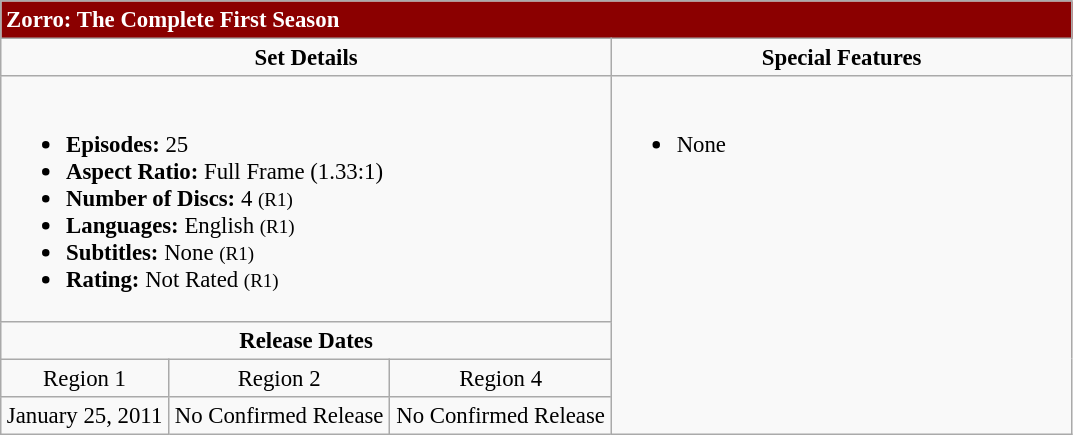<table class="wikitable" style="font-size: 95%;">
<tr style="background:darkRed;">
<td colspan="5" style="color:white"><strong>Zorro: The Complete First Season</strong></td>
</tr>
<tr style="vertical-align:top; text-align:center;">
<td style="width:400px;" colspan="3"><strong>Set Details</strong></td>
<td style="width:300px; "><strong>Special Features</strong></td>
</tr>
<tr valign="top">
<td colspan="3"  style="text-align:left; width:400px;"><br><ul><li><strong>Episodes:</strong> 25</li><li><strong>Aspect Ratio:</strong> Full Frame (1.33:1)</li><li><strong>Number of Discs:</strong> 4 <small>(R1)</small></li><li><strong>Languages:</strong> English <small>(R1)</small></li><li><strong>Subtitles:</strong> None <small>(R1)</small></li><li><strong>Rating:</strong> Not Rated <small>(R1)</small></li></ul></td>
<td rowspan="4"  style="text-align:left; width:300px;"><br><ul><li>None</li></ul></td>
</tr>
<tr>
<td colspan="3" style="text-align:center;"><strong>Release Dates</strong></td>
</tr>
<tr style="text-align:center;">
<td>Region 1</td>
<td>Region 2</td>
<td>Region 4</td>
</tr>
<tr style="text-align:center;">
<td>January 25, 2011</td>
<td>No Confirmed Release</td>
<td>No Confirmed Release</td>
</tr>
</table>
